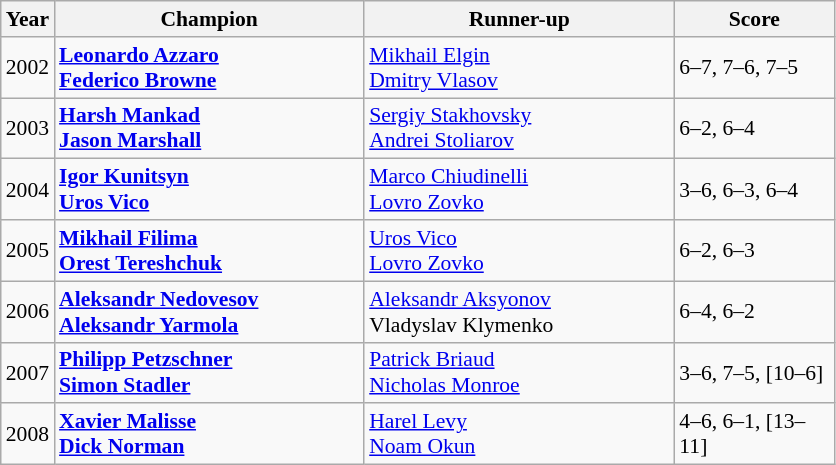<table class="wikitable" style="font-size:90%">
<tr>
<th>Year</th>
<th width="200">Champion</th>
<th width="200">Runner-up</th>
<th width="100">Score</th>
</tr>
<tr>
<td>2002</td>
<td> <strong><a href='#'>Leonardo Azzaro</a></strong> <br>  <strong><a href='#'>Federico Browne</a></strong></td>
<td> <a href='#'>Mikhail Elgin</a> <br>  <a href='#'>Dmitry Vlasov</a></td>
<td>6–7, 7–6, 7–5</td>
</tr>
<tr>
<td>2003</td>
<td> <strong><a href='#'>Harsh Mankad</a></strong> <br>  <strong><a href='#'>Jason Marshall</a></strong></td>
<td> <a href='#'>Sergiy Stakhovsky</a> <br>  <a href='#'>Andrei Stoliarov</a></td>
<td>6–2, 6–4</td>
</tr>
<tr>
<td>2004</td>
<td> <strong><a href='#'>Igor Kunitsyn</a></strong> <br>  <strong><a href='#'>Uros Vico</a></strong></td>
<td> <a href='#'>Marco Chiudinelli</a> <br>  <a href='#'>Lovro Zovko</a></td>
<td>3–6, 6–3, 6–4</td>
</tr>
<tr>
<td>2005</td>
<td> <strong><a href='#'>Mikhail Filima</a></strong> <br>  <strong><a href='#'>Orest Tereshchuk</a></strong></td>
<td> <a href='#'>Uros Vico</a> <br>  <a href='#'>Lovro Zovko</a></td>
<td>6–2, 6–3</td>
</tr>
<tr>
<td>2006</td>
<td> <strong><a href='#'>Aleksandr Nedovesov</a></strong> <br>  <strong><a href='#'>Aleksandr Yarmola</a></strong></td>
<td> <a href='#'>Aleksandr Aksyonov</a> <br>  Vladyslav Klymenko</td>
<td>6–4, 6–2</td>
</tr>
<tr>
<td>2007</td>
<td> <strong><a href='#'>Philipp Petzschner</a></strong> <br>  <strong><a href='#'>Simon Stadler</a></strong></td>
<td> <a href='#'>Patrick Briaud</a> <br>  <a href='#'>Nicholas Monroe</a></td>
<td>3–6, 7–5, [10–6]</td>
</tr>
<tr>
<td>2008</td>
<td> <strong><a href='#'>Xavier Malisse</a></strong> <br>  <strong><a href='#'>Dick Norman</a></strong></td>
<td> <a href='#'>Harel Levy</a> <br>  <a href='#'>Noam Okun</a></td>
<td>4–6, 6–1, [13–11]</td>
</tr>
</table>
